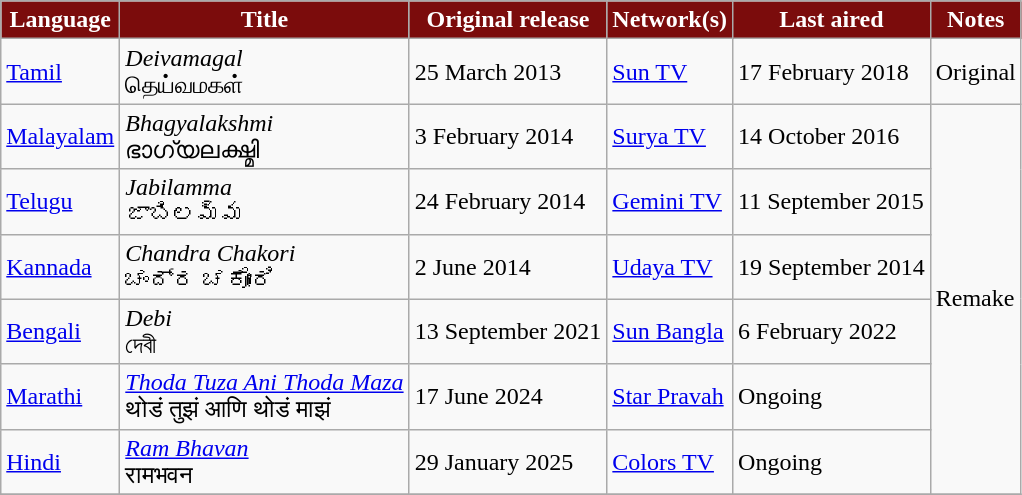<table class="wikitable" style="margin-right: 0;">
<tr style="color:black">
<th style="background:#7b0c0c;color:white">Language</th>
<th style="background:#7b0c0c;color:white">Title</th>
<th style="background:#7b0c0c;color:white">Original release</th>
<th style="background:#7b0c0c;color:white">Network(s)</th>
<th style="background:#7b0c0c;color:white">Last aired</th>
<th style="background:#7b0c0c;color:white">Notes</th>
</tr>
<tr>
<td><a href='#'>Tamil</a></td>
<td><em>Deivamagal</em> <br> தெய்வமகள்</td>
<td>25 March 2013</td>
<td><a href='#'>Sun TV</a></td>
<td>17 February 2018</td>
<td>Original</td>
</tr>
<tr>
<td><a href='#'>Malayalam</a></td>
<td><em>Bhagyalakshmi</em> <br> ഭാഗ്യലക്ഷ്മി</td>
<td>3 February 2014</td>
<td><a href='#'>Surya TV</a></td>
<td>14 October 2016</td>
<td rowspan="6">Remake</td>
</tr>
<tr>
<td><a href='#'>Telugu</a></td>
<td><em>Jabilamma</em> <br> జాబిలమ్మ</td>
<td>24 February 2014</td>
<td><a href='#'>Gemini TV</a></td>
<td>11 September 2015</td>
</tr>
<tr>
<td><a href='#'>Kannada</a></td>
<td><em>Chandra Chakori</em> <br> ಚಂದ್ರ ಚಕೋರಿ</td>
<td>2 June 2014</td>
<td><a href='#'>Udaya TV</a></td>
<td>19 September 2014</td>
</tr>
<tr>
<td><a href='#'>Bengali</a></td>
<td><em>Debi</em> <br> দেবী</td>
<td>13 September 2021</td>
<td><a href='#'>Sun Bangla</a></td>
<td>6 February 2022</td>
</tr>
<tr>
<td><a href='#'>Marathi</a></td>
<td><em><a href='#'>Thoda Tuza Ani Thoda Maza</a></em> <br> थोडं तुझं आणि थोडं माझं</td>
<td>17 June 2024</td>
<td><a href='#'>Star Pravah</a></td>
<td>Ongoing</td>
</tr>
<tr>
<td><a href='#'>Hindi</a></td>
<td><em><a href='#'>Ram Bhavan</a></em> <br>  रामभवन</td>
<td>29 January 2025</td>
<td><a href='#'>Colors TV</a></td>
<td>Ongoing</td>
</tr>
<tr>
</tr>
</table>
